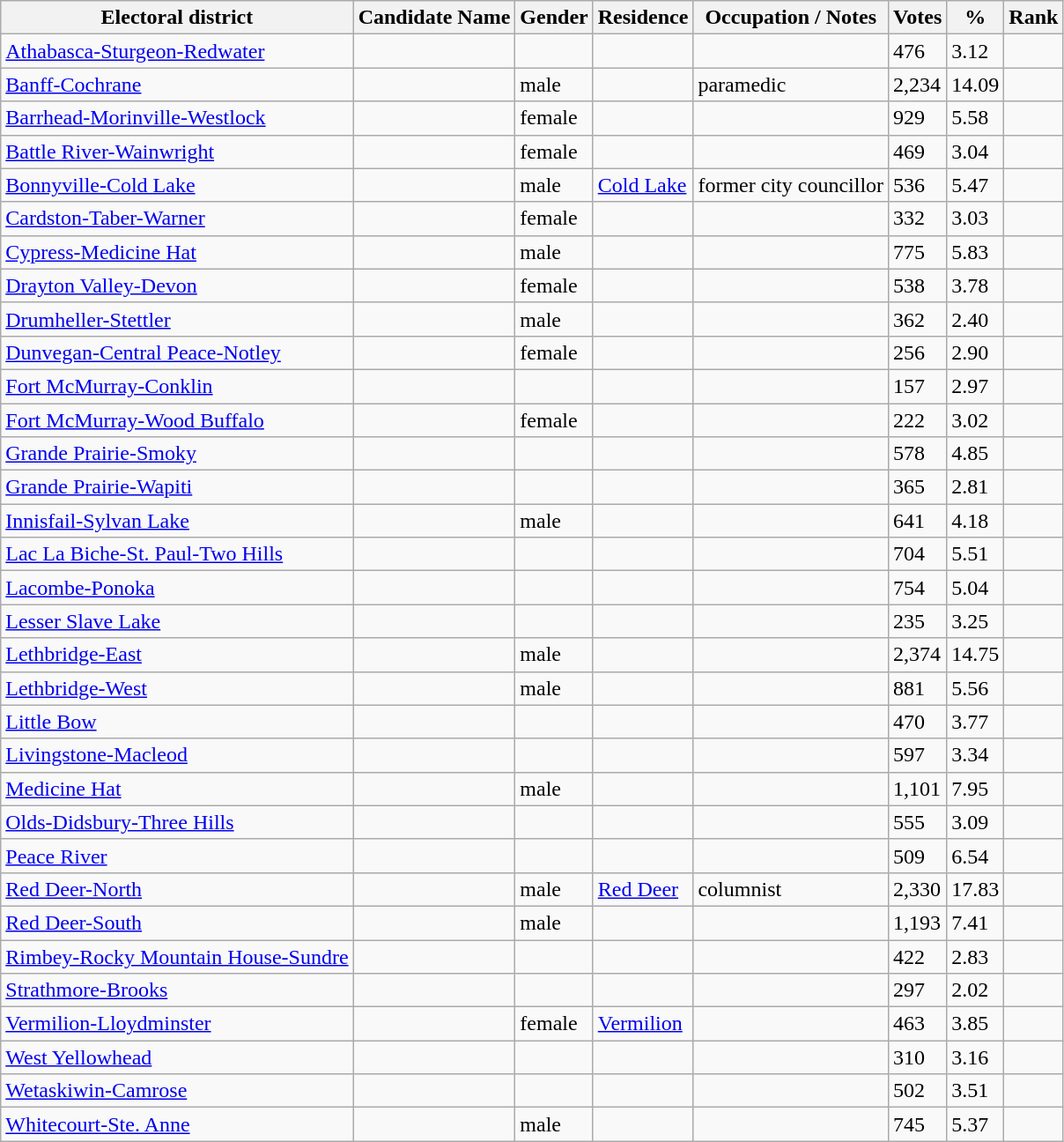<table class="wikitable sortable">
<tr>
<th>Electoral district</th>
<th>Candidate Name</th>
<th>Gender</th>
<th>Residence</th>
<th class=unsortable>Occupation / Notes</th>
<th>Votes</th>
<th>%</th>
<th>Rank</th>
</tr>
<tr>
<td><a href='#'>Athabasca-Sturgeon-Redwater</a></td>
<td></td>
<td></td>
<td></td>
<td></td>
<td>476</td>
<td>3.12</td>
<td></td>
</tr>
<tr>
<td><a href='#'>Banff-Cochrane</a></td>
<td></td>
<td>male</td>
<td></td>
<td>paramedic</td>
<td>2,234</td>
<td>14.09</td>
<td></td>
</tr>
<tr>
<td><a href='#'>Barrhead-Morinville-Westlock</a></td>
<td></td>
<td>female</td>
<td></td>
<td></td>
<td>929</td>
<td>5.58</td>
<td></td>
</tr>
<tr>
<td><a href='#'>Battle River-Wainwright</a></td>
<td></td>
<td>female</td>
<td></td>
<td></td>
<td>469</td>
<td>3.04</td>
<td></td>
</tr>
<tr>
<td><a href='#'>Bonnyville-Cold Lake</a></td>
<td></td>
<td>male</td>
<td><a href='#'>Cold Lake</a></td>
<td>former city councillor</td>
<td>536</td>
<td>5.47</td>
<td></td>
</tr>
<tr>
<td><a href='#'>Cardston-Taber-Warner</a></td>
<td></td>
<td>female</td>
<td></td>
<td></td>
<td>332</td>
<td>3.03</td>
<td></td>
</tr>
<tr>
<td><a href='#'>Cypress-Medicine Hat</a></td>
<td></td>
<td>male</td>
<td></td>
<td></td>
<td>775</td>
<td>5.83</td>
<td></td>
</tr>
<tr>
<td><a href='#'>Drayton Valley-Devon</a></td>
<td></td>
<td>female</td>
<td></td>
<td></td>
<td>538</td>
<td>3.78</td>
<td></td>
</tr>
<tr>
<td><a href='#'>Drumheller-Stettler</a></td>
<td></td>
<td>male</td>
<td></td>
<td></td>
<td>362</td>
<td>2.40</td>
<td></td>
</tr>
<tr>
<td><a href='#'>Dunvegan-Central Peace-Notley</a></td>
<td></td>
<td>female</td>
<td></td>
<td></td>
<td>256</td>
<td>2.90</td>
<td></td>
</tr>
<tr>
<td><a href='#'>Fort McMurray-Conklin</a></td>
<td></td>
<td></td>
<td></td>
<td></td>
<td>157</td>
<td>2.97</td>
<td></td>
</tr>
<tr>
<td><a href='#'>Fort McMurray-Wood Buffalo</a></td>
<td></td>
<td>female</td>
<td></td>
<td></td>
<td>222</td>
<td>3.02</td>
<td></td>
</tr>
<tr>
<td><a href='#'>Grande Prairie-Smoky</a></td>
<td></td>
<td></td>
<td></td>
<td></td>
<td>578</td>
<td>4.85</td>
<td></td>
</tr>
<tr>
<td><a href='#'>Grande Prairie-Wapiti</a></td>
<td></td>
<td></td>
<td></td>
<td></td>
<td>365</td>
<td>2.81</td>
<td></td>
</tr>
<tr>
<td><a href='#'>Innisfail-Sylvan Lake</a></td>
<td></td>
<td>male</td>
<td></td>
<td></td>
<td>641</td>
<td>4.18</td>
<td></td>
</tr>
<tr>
<td><a href='#'>Lac La Biche-St. Paul-Two Hills</a></td>
<td></td>
<td></td>
<td></td>
<td></td>
<td>704</td>
<td>5.51</td>
<td></td>
</tr>
<tr>
<td><a href='#'>Lacombe-Ponoka</a></td>
<td></td>
<td></td>
<td></td>
<td></td>
<td>754</td>
<td>5.04</td>
<td></td>
</tr>
<tr>
<td><a href='#'>Lesser Slave Lake</a></td>
<td></td>
<td></td>
<td></td>
<td></td>
<td>235</td>
<td>3.25</td>
<td></td>
</tr>
<tr>
<td><a href='#'>Lethbridge-East</a></td>
<td></td>
<td>male</td>
<td></td>
<td></td>
<td>2,374</td>
<td>14.75</td>
<td></td>
</tr>
<tr>
<td><a href='#'>Lethbridge-West</a></td>
<td></td>
<td>male</td>
<td></td>
<td></td>
<td>881</td>
<td>5.56</td>
<td></td>
</tr>
<tr>
<td><a href='#'>Little Bow</a></td>
<td></td>
<td></td>
<td></td>
<td></td>
<td>470</td>
<td>3.77</td>
<td></td>
</tr>
<tr>
<td><a href='#'>Livingstone-Macleod</a></td>
<td></td>
<td></td>
<td></td>
<td></td>
<td>597</td>
<td>3.34</td>
<td></td>
</tr>
<tr>
<td><a href='#'>Medicine Hat</a></td>
<td></td>
<td>male</td>
<td></td>
<td></td>
<td>1,101</td>
<td>7.95</td>
<td></td>
</tr>
<tr>
<td><a href='#'>Olds-Didsbury-Three Hills</a></td>
<td></td>
<td></td>
<td></td>
<td></td>
<td>555</td>
<td>3.09</td>
<td></td>
</tr>
<tr>
<td><a href='#'>Peace River</a></td>
<td></td>
<td></td>
<td></td>
<td></td>
<td>509</td>
<td>6.54</td>
<td></td>
</tr>
<tr>
<td><a href='#'>Red Deer-North</a></td>
<td></td>
<td>male</td>
<td><a href='#'>Red Deer</a></td>
<td>columnist</td>
<td>2,330</td>
<td>17.83</td>
<td></td>
</tr>
<tr>
<td><a href='#'>Red Deer-South</a></td>
<td></td>
<td>male</td>
<td></td>
<td></td>
<td>1,193</td>
<td>7.41</td>
<td></td>
</tr>
<tr>
<td><a href='#'>Rimbey-Rocky Mountain House-Sundre</a></td>
<td></td>
<td></td>
<td></td>
<td></td>
<td>422</td>
<td>2.83</td>
<td></td>
</tr>
<tr>
<td><a href='#'>Strathmore-Brooks</a></td>
<td></td>
<td></td>
<td></td>
<td></td>
<td>297</td>
<td>2.02</td>
<td></td>
</tr>
<tr>
<td><a href='#'>Vermilion-Lloydminster</a></td>
<td></td>
<td>female</td>
<td><a href='#'>Vermilion</a></td>
<td></td>
<td>463</td>
<td>3.85</td>
<td></td>
</tr>
<tr>
<td><a href='#'>West Yellowhead</a></td>
<td></td>
<td></td>
<td></td>
<td></td>
<td>310</td>
<td>3.16</td>
<td></td>
</tr>
<tr>
<td><a href='#'>Wetaskiwin-Camrose</a></td>
<td></td>
<td></td>
<td></td>
<td></td>
<td>502</td>
<td>3.51</td>
<td></td>
</tr>
<tr>
<td><a href='#'>Whitecourt-Ste. Anne</a></td>
<td></td>
<td>male</td>
<td></td>
<td></td>
<td>745</td>
<td>5.37</td>
<td></td>
</tr>
</table>
